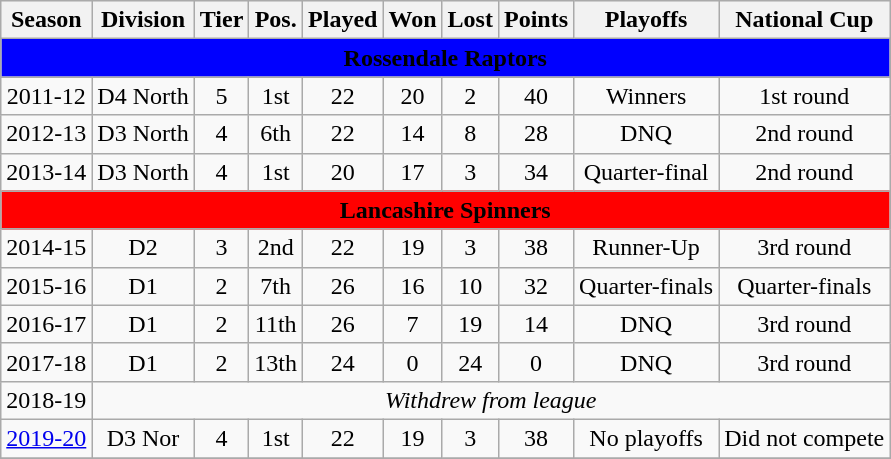<table class="wikitable" style="text-align: center;">
<tr bgcolor="#efefef">
<th>Season</th>
<th>Division</th>
<th>Tier</th>
<th>Pos.</th>
<th>Played</th>
<th>Won</th>
<th>Lost</th>
<th>Points</th>
<th>Playoffs</th>
<th>National Cup</th>
</tr>
<tr>
<td colspan="14" align=center bgcolor="blue"><span><strong>Rossendale Raptors</strong></span></td>
</tr>
<tr>
<td>2011-12</td>
<td>D4 North</td>
<td>5</td>
<td>1st</td>
<td>22</td>
<td>20</td>
<td>2</td>
<td>40</td>
<td>Winners</td>
<td>1st round</td>
</tr>
<tr>
<td>2012-13</td>
<td>D3 North</td>
<td>4</td>
<td>6th</td>
<td>22</td>
<td>14</td>
<td>8</td>
<td>28</td>
<td>DNQ</td>
<td>2nd round</td>
</tr>
<tr>
<td>2013-14</td>
<td>D3 North</td>
<td>4</td>
<td>1st</td>
<td>20</td>
<td>17</td>
<td>3</td>
<td>34</td>
<td>Quarter-final</td>
<td>2nd round</td>
</tr>
<tr>
<td colspan="14" align=center bgcolor="red"><span><strong>Lancashire Spinners</strong></span></td>
</tr>
<tr>
<td>2014-15</td>
<td>D2</td>
<td>3</td>
<td>2nd</td>
<td>22</td>
<td>19</td>
<td>3</td>
<td>38</td>
<td>Runner-Up</td>
<td>3rd round</td>
</tr>
<tr>
<td>2015-16</td>
<td>D1</td>
<td>2</td>
<td>7th</td>
<td>26</td>
<td>16</td>
<td>10</td>
<td>32</td>
<td>Quarter-finals</td>
<td>Quarter-finals</td>
</tr>
<tr>
<td>2016-17</td>
<td>D1</td>
<td>2</td>
<td>11th</td>
<td>26</td>
<td>7</td>
<td>19</td>
<td>14</td>
<td>DNQ</td>
<td>3rd round</td>
</tr>
<tr>
<td>2017-18</td>
<td>D1</td>
<td>2</td>
<td>13th</td>
<td>24</td>
<td>0</td>
<td>24</td>
<td>0</td>
<td>DNQ</td>
<td>3rd round</td>
</tr>
<tr>
<td>2018-19</td>
<td colspan=13><em>Withdrew from league</em></td>
</tr>
<tr>
<td><a href='#'>2019-20</a></td>
<td>D3 Nor</td>
<td>4</td>
<td>1st</td>
<td>22</td>
<td>19</td>
<td>3</td>
<td>38</td>
<td>No playoffs</td>
<td>Did not compete</td>
</tr>
<tr>
</tr>
</table>
